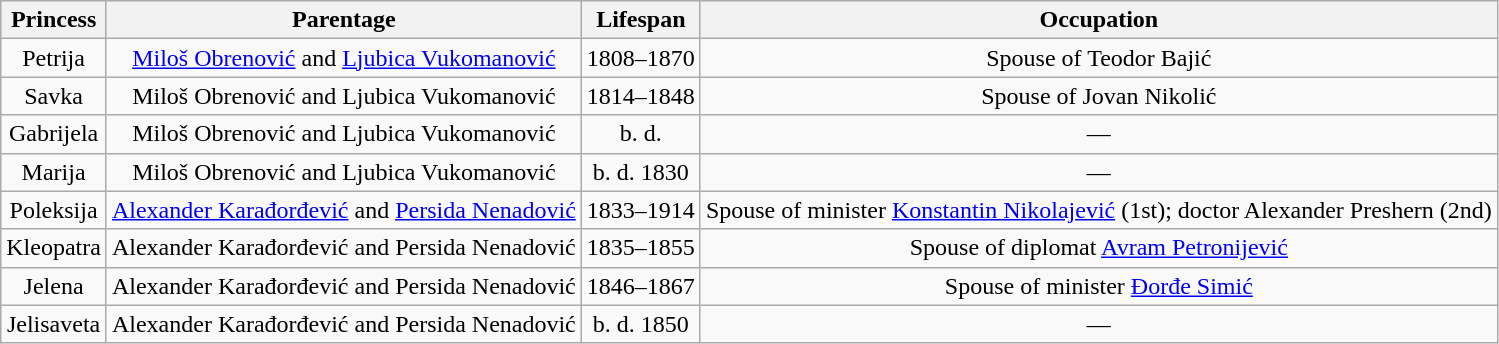<table class="wikitable sortable" style="text-align:center">
<tr>
<th>Princess</th>
<th>Parentage</th>
<th>Lifespan</th>
<th>Occupation</th>
</tr>
<tr>
<td>Petrija</td>
<td><a href='#'>Miloš Obrenović</a> and <a href='#'>Ljubica Vukomanović</a></td>
<td>1808–1870</td>
<td>Spouse of Teodor Bajić</td>
</tr>
<tr>
<td>Savka</td>
<td>Miloš Obrenović and Ljubica Vukomanović</td>
<td>1814–1848</td>
<td>Spouse of Jovan Nikolić</td>
</tr>
<tr>
<td>Gabrijela</td>
<td>Miloš Obrenović and Ljubica Vukomanović</td>
<td>b. d.</td>
<td>—</td>
</tr>
<tr>
<td>Marija</td>
<td>Miloš Obrenović and Ljubica Vukomanović</td>
<td>b. d. 1830</td>
<td>—</td>
</tr>
<tr>
<td>Poleksija</td>
<td><a href='#'>Alexander Karađorđević</a> and <a href='#'>Persida Nenadović</a></td>
<td>1833–1914</td>
<td>Spouse of minister <a href='#'>Konstantin Nikolajević</a> (1st); doctor Alexander Preshern (2nd)</td>
</tr>
<tr>
<td>Kleopatra</td>
<td>Alexander Karađorđević and Persida Nenadović</td>
<td>1835–1855</td>
<td>Spouse of diplomat <a href='#'>Avram Petronijević</a></td>
</tr>
<tr>
<td>Jelena</td>
<td>Alexander Karađorđević and Persida Nenadović</td>
<td>1846–1867</td>
<td>Spouse of minister <a href='#'>Đorđe Simić</a></td>
</tr>
<tr>
<td>Jelisaveta</td>
<td>Alexander Karađorđević and Persida Nenadović</td>
<td>b. d. 1850</td>
<td>—</td>
</tr>
</table>
